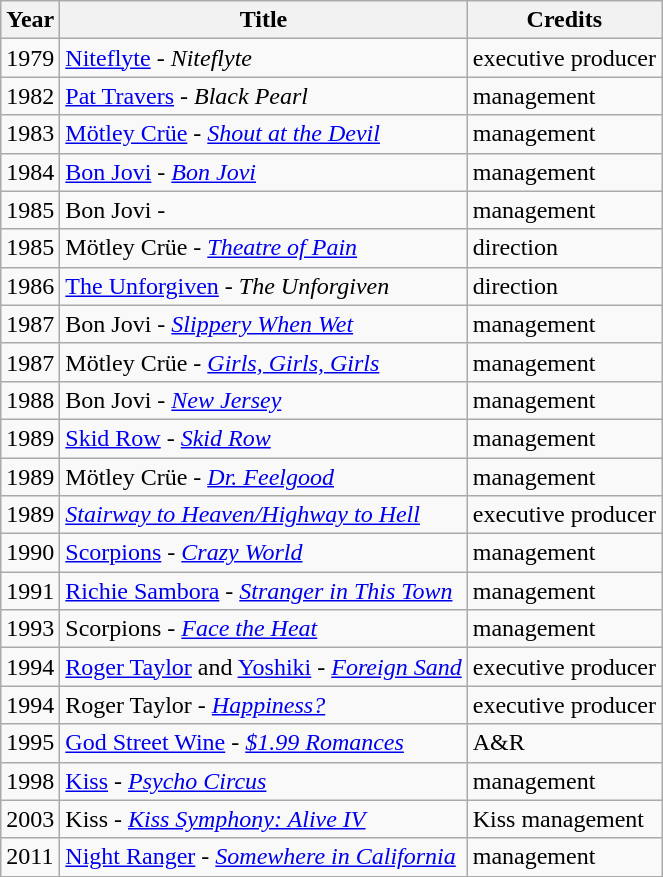<table class="wikitable">
<tr>
<th>Year</th>
<th>Title</th>
<th>Credits</th>
</tr>
<tr>
<td>1979</td>
<td><a href='#'>Niteflyte</a> - <em>Niteflyte</em></td>
<td>executive producer</td>
</tr>
<tr>
<td>1982</td>
<td><a href='#'>Pat Travers</a> - <em>Black Pearl</em></td>
<td>management</td>
</tr>
<tr>
<td>1983</td>
<td><a href='#'>Mötley Crüe</a> - <em><a href='#'>Shout at the Devil</a></em></td>
<td>management</td>
</tr>
<tr>
<td>1984</td>
<td><a href='#'>Bon Jovi</a> - <em><a href='#'>Bon Jovi</a></em></td>
<td>management</td>
</tr>
<tr>
<td>1985</td>
<td>Bon Jovi - <em></em></td>
<td>management</td>
</tr>
<tr>
<td>1985</td>
<td>Mötley Crüe - <em><a href='#'>Theatre of Pain</a></em></td>
<td>direction</td>
</tr>
<tr>
<td>1986</td>
<td><a href='#'>The Unforgiven</a> - <em>The Unforgiven</em></td>
<td>direction</td>
</tr>
<tr>
<td>1987</td>
<td>Bon Jovi - <em><a href='#'>Slippery When Wet</a></em></td>
<td>management</td>
</tr>
<tr>
<td>1987</td>
<td>Mötley Crüe - <em><a href='#'>Girls, Girls, Girls</a></em></td>
<td>management</td>
</tr>
<tr>
<td>1988</td>
<td>Bon Jovi - <em><a href='#'>New Jersey</a></em></td>
<td>management</td>
</tr>
<tr>
<td>1989</td>
<td><a href='#'>Skid Row</a> - <em><a href='#'>Skid Row</a></em></td>
<td>management</td>
</tr>
<tr>
<td>1989</td>
<td>Mötley Crüe - <em><a href='#'>Dr. Feelgood</a></em></td>
<td>management</td>
</tr>
<tr>
<td>1989</td>
<td><em><a href='#'>Stairway to Heaven/Highway to Hell</a></em></td>
<td>executive producer</td>
</tr>
<tr>
<td>1990</td>
<td><a href='#'>Scorpions</a> - <em><a href='#'>Crazy World</a></em></td>
<td>management</td>
</tr>
<tr>
<td>1991</td>
<td><a href='#'>Richie Sambora</a> - <em><a href='#'>Stranger in This Town</a></em></td>
<td>management</td>
</tr>
<tr>
<td>1993</td>
<td>Scorpions - <em><a href='#'>Face the Heat</a></em></td>
<td>management</td>
</tr>
<tr>
<td>1994</td>
<td><a href='#'>Roger Taylor</a> and <a href='#'>Yoshiki</a> - <em><a href='#'>Foreign Sand</a></em></td>
<td>executive producer</td>
</tr>
<tr>
<td>1994</td>
<td>Roger Taylor - <em><a href='#'>Happiness?</a></em></td>
<td>executive producer</td>
</tr>
<tr>
<td>1995</td>
<td><a href='#'>God Street Wine</a> - <em><a href='#'>$1.99 Romances</a></em></td>
<td>A&R</td>
</tr>
<tr>
<td>1998</td>
<td><a href='#'>Kiss</a> - <em><a href='#'>Psycho Circus</a></em></td>
<td>management</td>
</tr>
<tr>
<td>2003</td>
<td>Kiss - <em><a href='#'>Kiss Symphony: Alive IV</a></em></td>
<td>Kiss management</td>
</tr>
<tr>
<td>2011</td>
<td><a href='#'>Night Ranger</a> - <em><a href='#'>Somewhere in California</a></em></td>
<td>management</td>
</tr>
</table>
